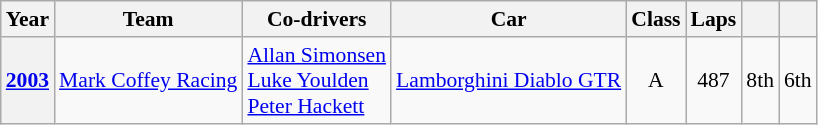<table class="wikitable" style="text-align:center; font-size:90%">
<tr>
<th>Year</th>
<th>Team</th>
<th>Co-drivers</th>
<th>Car</th>
<th>Class</th>
<th>Laps</th>
<th></th>
<th></th>
</tr>
<tr>
<th><a href='#'>2003</a></th>
<td align="left"> <a href='#'>Mark Coffey Racing</a></td>
<td align="left"> <a href='#'>Allan Simonsen</a><br> <a href='#'>Luke Youlden</a><br> <a href='#'>Peter Hackett</a></td>
<td align="left"><a href='#'>Lamborghini Diablo GTR</a></td>
<td>A</td>
<td>487</td>
<td>8th</td>
<td>6th</td>
</tr>
</table>
